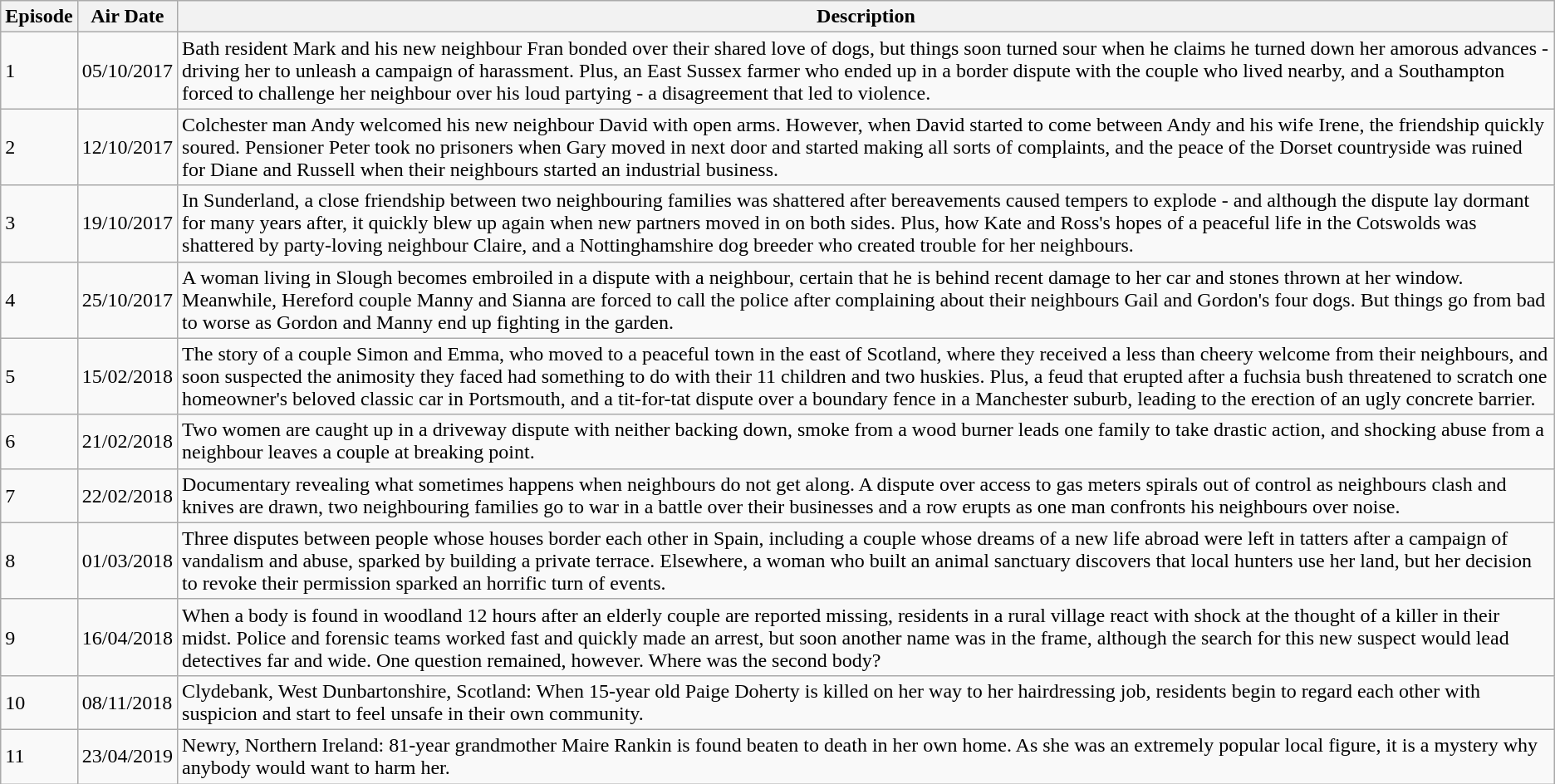<table class="wikitable">
<tr>
<th>Episode</th>
<th>Air Date</th>
<th>Description</th>
</tr>
<tr>
<td>1</td>
<td>05/10/2017</td>
<td>Bath resident Mark and his new neighbour Fran bonded over their shared love of dogs, but things soon turned sour when he claims he turned down her amorous advances - driving her to unleash a campaign of harassment. Plus, an East Sussex farmer who ended up in a border dispute with the couple who lived nearby, and a Southampton forced to challenge her neighbour over his loud partying - a disagreement that led to violence.</td>
</tr>
<tr>
<td>2</td>
<td>12/10/2017</td>
<td>Colchester man Andy welcomed his new neighbour David with open arms. However, when David started to come between Andy and his wife Irene, the friendship quickly soured. Pensioner Peter took no prisoners when Gary moved in next door and started making all sorts of complaints, and the peace of the Dorset countryside was ruined for Diane and Russell when their neighbours started an industrial business.</td>
</tr>
<tr>
<td>3</td>
<td>19/10/2017</td>
<td>In Sunderland, a close friendship between two neighbouring families was shattered after bereavements caused tempers to explode - and although the dispute lay dormant for many years after, it quickly blew up again when new partners moved in on both sides. Plus, how Kate and Ross's hopes of a peaceful life in the Cotswolds was shattered by party-loving neighbour Claire, and a Nottinghamshire dog breeder who created trouble for her neighbours.</td>
</tr>
<tr>
<td>4</td>
<td>25/10/2017</td>
<td>A woman living in Slough becomes embroiled in a dispute with a neighbour, certain that he is behind recent damage to her car and stones thrown at her window. Meanwhile, Hereford couple Manny and Sianna are forced to call the police after complaining about their neighbours Gail and Gordon's four dogs. But things go from bad to worse as Gordon and Manny end up fighting in the garden.</td>
</tr>
<tr>
<td>5</td>
<td>15/02/2018</td>
<td>The story of a couple Simon and Emma, who moved to a peaceful town in the east of Scotland, where they received a less than cheery welcome from their neighbours, and soon suspected the animosity they faced had something to do with their 11 children and two huskies. Plus, a feud that erupted after a fuchsia bush threatened to scratch one homeowner's beloved classic car in Portsmouth, and a tit-for-tat dispute over a boundary fence in a Manchester suburb, leading to the erection of an ugly concrete barrier.</td>
</tr>
<tr>
<td>6</td>
<td>21/02/2018</td>
<td>Two women are caught up in a driveway dispute with neither backing down, smoke from a wood burner leads one family to take drastic action, and shocking abuse from a neighbour leaves a couple at breaking point.</td>
</tr>
<tr>
<td>7</td>
<td>22/02/2018</td>
<td>Documentary revealing what sometimes happens when neighbours do not get along. A dispute over access to gas meters spirals out of control as neighbours clash and knives are drawn, two neighbouring families go to war in a battle over their businesses and a row erupts as one man confronts his neighbours over noise.</td>
</tr>
<tr>
<td>8</td>
<td>01/03/2018</td>
<td>Three disputes between people whose houses border each other in Spain, including a couple whose dreams of a new life abroad were left in tatters after a campaign of vandalism and abuse, sparked by building a private terrace. Elsewhere, a woman who built an animal sanctuary discovers that local hunters use her land, but her decision to revoke their permission sparked an horrific turn of events.</td>
</tr>
<tr>
<td>9</td>
<td>16/04/2018</td>
<td>When a body is found in woodland 12 hours after an elderly couple are reported missing, residents in a rural village react with shock at the thought of a killer in their midst. Police and forensic teams worked fast and quickly made an arrest, but soon another name was in the frame, although the search for this new suspect would lead detectives far and wide. One question remained, however. Where was the second body?</td>
</tr>
<tr>
<td>10</td>
<td>08/11/2018</td>
<td>Clydebank, West Dunbartonshire, Scotland: When 15-year old Paige Doherty is killed on her way to her hairdressing job, residents begin to regard each other with suspicion and start to feel unsafe in their own community.</td>
</tr>
<tr>
<td>11</td>
<td>23/04/2019</td>
<td>Newry, Northern Ireland: 81-year grandmother Maire Rankin is found beaten to death in her own home. As she was an extremely popular local figure, it is a mystery why anybody would want to harm her.</td>
</tr>
</table>
